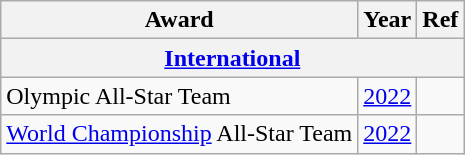<table class="wikitable">
<tr>
<th>Award</th>
<th>Year</th>
<th>Ref</th>
</tr>
<tr>
<th colspan="3"><a href='#'>International</a></th>
</tr>
<tr>
<td>Olympic All-Star Team</td>
<td><a href='#'>2022</a></td>
<td></td>
</tr>
<tr>
<td><a href='#'>World Championship</a> All-Star Team</td>
<td><a href='#'>2022</a></td>
<td></td>
</tr>
</table>
